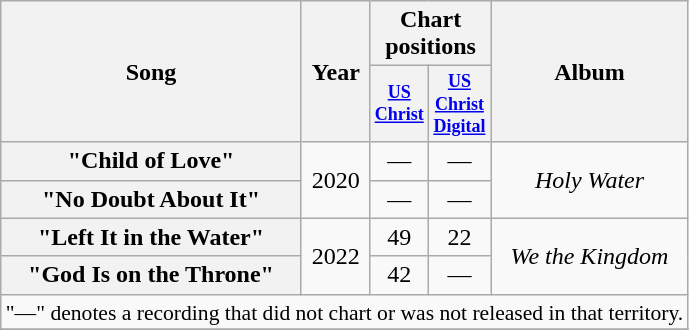<table class="wikitable plainrowheaders" style="text-align:center;">
<tr>
<th rowspan="2">Song</th>
<th rowspan="2">Year</th>
<th colspan="2">Chart positions</th>
<th rowspan="2">Album</th>
</tr>
<tr style="font-size:smaller;">
<th scope="col" style="width:2.5em;font-size:90%;"><a href='#'>US<br>Christ</a><br></th>
<th scope="col" style="width:3em;font-size:90%;"><a href='#'>US<br>Christ Digital</a><br></th>
</tr>
<tr>
<th scope="row">"Child of Love"</th>
<td rowspan="2">2020</td>
<td>—</td>
<td>—</td>
<td rowspan="2"><em>Holy Water</em></td>
</tr>
<tr>
<th scope="row">"No Doubt About It"</th>
<td>—</td>
<td>—</td>
</tr>
<tr>
<th scope="row">"Left It in the Water"</th>
<td rowspan="2">2022</td>
<td>49</td>
<td>22</td>
<td rowspan="2"><em>We the Kingdom</em></td>
</tr>
<tr>
<th scope="row">"God Is on the Throne"</th>
<td>42</td>
<td>—</td>
</tr>
<tr>
<td colspan="5" style="font-size:90%">"—" denotes a recording that did not chart or was not released in that territory.</td>
</tr>
<tr>
</tr>
</table>
